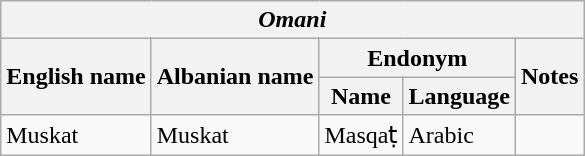<table class="wikitable sortable">
<tr>
<th colspan="5"> <em>Omani</em></th>
</tr>
<tr>
<th rowspan="2">English name</th>
<th rowspan="2">Albanian name</th>
<th colspan="2">Endonym</th>
<th rowspan="2">Notes</th>
</tr>
<tr>
<th>Name</th>
<th>Language</th>
</tr>
<tr>
<td>Muskat</td>
<td>Muskat</td>
<td>Masqaṭ</td>
<td>Arabic</td>
<td></td>
</tr>
</table>
